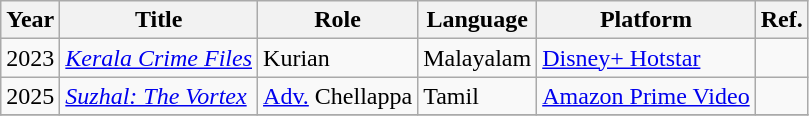<table class="wikitable sortable">
<tr>
<th scope="col">Year</th>
<th scope="col">Title</th>
<th scope="col">Role</th>
<th scope="col">Language</th>
<th scope="col">Platform</th>
<th scope="col">Ref.</th>
</tr>
<tr>
<td>2023</td>
<td><em><a href='#'>Kerala Crime Files</a></em></td>
<td>Kurian</td>
<td>Malayalam</td>
<td><a href='#'>Disney+ Hotstar</a></td>
<td></td>
</tr>
<tr>
<td>2025</td>
<td><em><a href='#'>Suzhal: The Vortex</a></em></td>
<td><a href='#'>Adv.</a> Chellappa</td>
<td>Tamil</td>
<td><a href='#'>Amazon Prime Video</a></td>
<td></td>
</tr>
<tr>
</tr>
</table>
